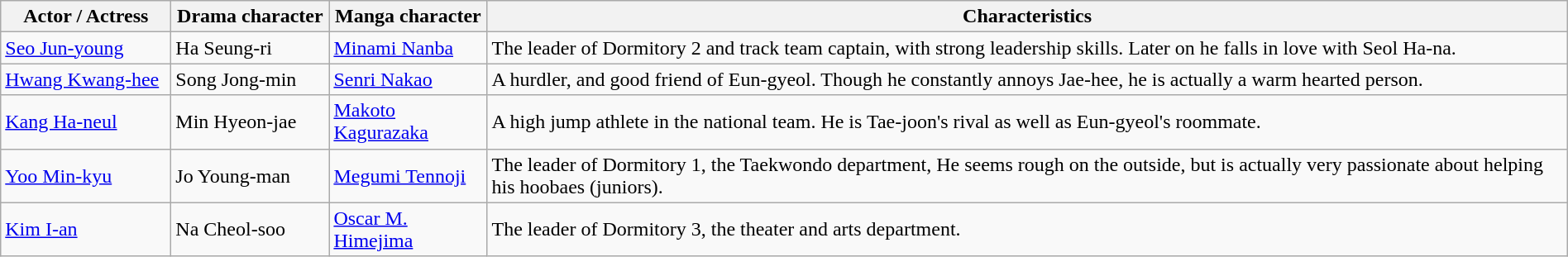<table class="wikitable" style="width:100%">
<tr>
<th width=130px>Actor / Actress</th>
<th width=120px>Drama character</th>
<th width=120px>Manga character</th>
<th>Characteristics</th>
</tr>
<tr>
<td><a href='#'>Seo Jun-young</a></td>
<td>Ha Seung-ri</td>
<td><a href='#'>Minami Nanba</a></td>
<td>The leader of Dormitory 2 and track team captain, with strong leadership skills. Later on he falls in love with Seol Ha-na.</td>
</tr>
<tr>
<td><a href='#'>Hwang Kwang-hee</a></td>
<td>Song Jong-min</td>
<td><a href='#'>Senri Nakao</a></td>
<td>A hurdler, and good friend of Eun-gyeol. Though he constantly annoys Jae-hee, he is actually a warm hearted person.</td>
</tr>
<tr>
<td><a href='#'>Kang Ha-neul</a></td>
<td>Min Hyeon-jae</td>
<td><a href='#'>Makoto Kagurazaka</a></td>
<td>A high jump athlete in the national team. He is Tae-joon's rival as well as Eun-gyeol's roommate.</td>
</tr>
<tr>
<td><a href='#'>Yoo Min-kyu</a></td>
<td>Jo Young-man</td>
<td><a href='#'>Megumi Tennoji</a></td>
<td>The leader of Dormitory 1, the Taekwondo department, He seems rough on the outside, but is actually very passionate about helping his hoobaes (juniors).</td>
</tr>
<tr>
<td><a href='#'>Kim I-an</a></td>
<td>Na Cheol-soo</td>
<td><a href='#'>Oscar M. Himejima</a></td>
<td>The leader of Dormitory 3, the theater and arts department.</td>
</tr>
</table>
